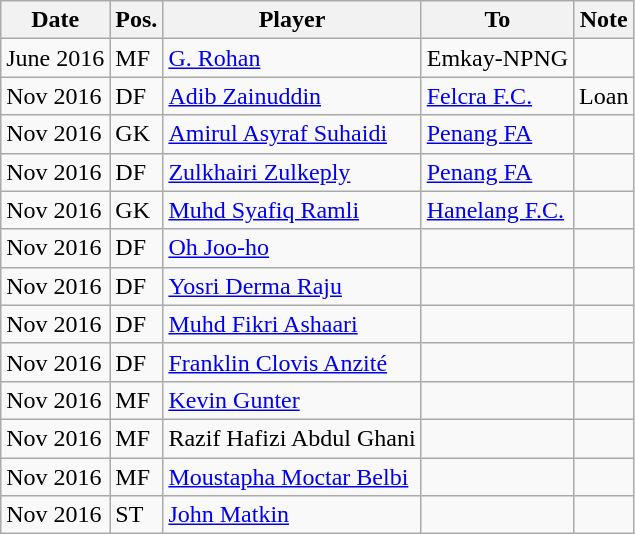<table class="wikitable sortable">
<tr>
<th>Date</th>
<th>Pos.</th>
<th>Player</th>
<th>To</th>
<th>Note</th>
</tr>
<tr>
<td>June 2016</td>
<td>MF</td>
<td> <a href='#'>G. Rohan</a></td>
<td> Emkay-NPNG</td>
<td></td>
</tr>
<tr>
<td>Nov 2016</td>
<td>DF</td>
<td> <a href='#'>Adib Zainuddin</a></td>
<td> <a href='#'>Felcra F.C.</a></td>
<td>Loan</td>
</tr>
<tr>
<td>Nov 2016</td>
<td>GK</td>
<td> <a href='#'>Amirul Asyraf Suhaidi</a></td>
<td> <a href='#'>Penang FA</a></td>
<td></td>
</tr>
<tr>
<td>Nov 2016</td>
<td>DF</td>
<td> <a href='#'>Zulkhairi Zulkeply</a></td>
<td> <a href='#'>Penang FA</a></td>
<td></td>
</tr>
<tr>
<td>Nov 2016</td>
<td>GK</td>
<td> <a href='#'>Muhd Syafiq Ramli</a></td>
<td> <a href='#'>Hanelang F.C.</a></td>
<td></td>
</tr>
<tr>
<td>Nov 2016</td>
<td>DF</td>
<td> <a href='#'>Oh Joo-ho</a></td>
<td></td>
<td></td>
</tr>
<tr>
<td>Nov 2016</td>
<td>DF</td>
<td> <a href='#'>Yosri Derma Raju</a></td>
<td></td>
<td></td>
</tr>
<tr>
<td>Nov 2016</td>
<td>DF</td>
<td> <a href='#'>Muhd Fikri Ashaari</a></td>
<td></td>
<td></td>
</tr>
<tr>
<td>Nov 2016</td>
<td>DF</td>
<td> <a href='#'>Franklin Clovis Anzité</a></td>
<td></td>
<td></td>
</tr>
<tr>
<td>Nov 2016</td>
<td>MF</td>
<td> <a href='#'>Kevin Gunter</a></td>
<td></td>
<td></td>
</tr>
<tr>
<td>Nov 2016</td>
<td>MF</td>
<td> Razif Hafizi Abdul Ghani</td>
<td></td>
<td></td>
</tr>
<tr>
<td>Nov 2016</td>
<td>MF</td>
<td> <a href='#'>Moustapha Moctar Belbi</a></td>
<td></td>
<td></td>
</tr>
<tr>
<td>Nov 2016</td>
<td>ST</td>
<td> <a href='#'>John Matkin</a></td>
<td></td>
<td></td>
</tr>
</table>
